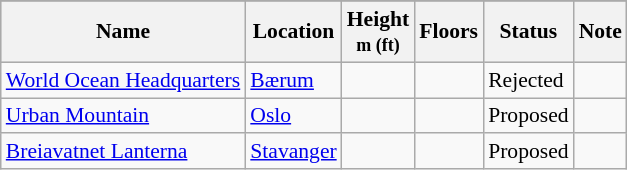<table class="wikitable" style="margin: 0 1em 1em 0; font-size: 90%;" cellspacing="0" cellpadding="4">
<tr>
</tr>
<tr bgcolor="#cccccc">
<th>Name</th>
<th>Location</th>
<th>Height<br><small>m (ft)</small></th>
<th>Floors</th>
<th>Status</th>
<th>Note</th>
</tr>
<tr>
<td><a href='#'>World Ocean Headquarters</a></td>
<td><a href='#'>Bærum</a></td>
<td></td>
<td></td>
<td>Rejected</td>
<td></td>
</tr>
<tr>
<td><a href='#'>Urban Mountain</a></td>
<td><a href='#'>Oslo</a></td>
<td></td>
<td></td>
<td>Proposed</td>
<td></td>
</tr>
<tr>
<td><a href='#'>Breiavatnet Lanterna</a></td>
<td><a href='#'>Stavanger</a></td>
<td></td>
<td></td>
<td>Proposed</td>
<td></td>
</tr>
</table>
